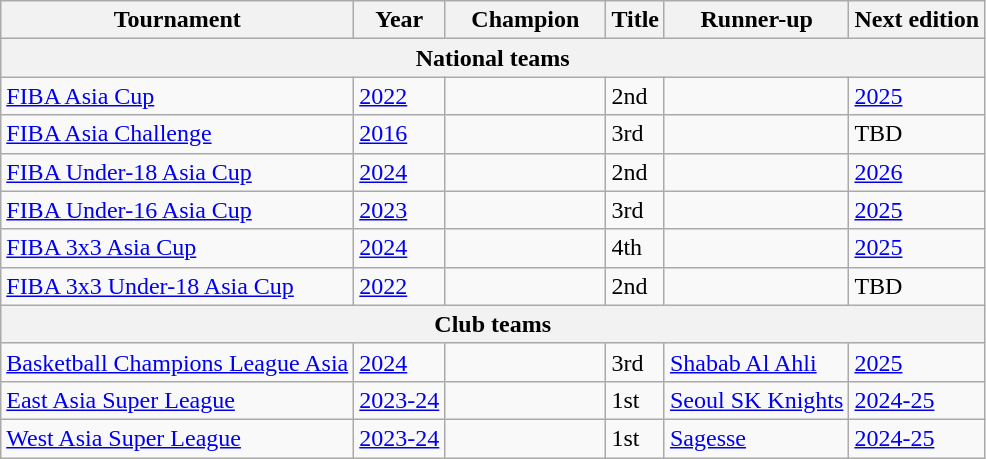<table class=wikitable style="text-align:left;">
<tr>
<th>Tournament</th>
<th>Year</th>
<th width=100px>Champion</th>
<th>Title</th>
<th>Runner-up</th>
<th>Next edition</th>
</tr>
<tr>
<th colspan="6"><strong>National teams</strong></th>
</tr>
<tr>
<td align=left><a href='#'>FIBA Asia Cup</a></td>
<td><a href='#'>2022</a></td>
<td></td>
<td>2nd</td>
<td></td>
<td><a href='#'>2025</a></td>
</tr>
<tr>
<td align=left><a href='#'>FIBA Asia Challenge</a></td>
<td><a href='#'>2016</a></td>
<td></td>
<td>3rd</td>
<td></td>
<td>TBD</td>
</tr>
<tr>
<td align=left><a href='#'>FIBA Under-18 Asia Cup</a></td>
<td><a href='#'>2024</a></td>
<td></td>
<td>2nd</td>
<td></td>
<td><a href='#'>2026</a></td>
</tr>
<tr>
<td align=left><a href='#'>FIBA Under-16 Asia Cup</a></td>
<td><a href='#'>2023</a></td>
<td></td>
<td>3rd</td>
<td></td>
<td><a href='#'>2025</a></td>
</tr>
<tr>
<td align=left><a href='#'>FIBA 3x3 Asia Cup</a></td>
<td><a href='#'>2024</a></td>
<td></td>
<td>4th</td>
<td></td>
<td><a href='#'>2025</a></td>
</tr>
<tr>
<td align=left><a href='#'>FIBA 3x3 Under-18 Asia Cup</a></td>
<td><a href='#'>2022</a></td>
<td></td>
<td>2nd</td>
<td></td>
<td>TBD</td>
</tr>
<tr>
<th colspan="6"><strong>Club teams</strong></th>
</tr>
<tr>
<td align=left><a href='#'>Basketball Champions League Asia</a></td>
<td><a href='#'>2024</a></td>
<td></td>
<td>3rd</td>
<td> <a href='#'>Shabab Al Ahli</a></td>
<td><a href='#'>2025</a></td>
</tr>
<tr>
<td align=left><a href='#'>East Asia Super League</a></td>
<td><a href='#'>2023-24</a></td>
<td></td>
<td>1st</td>
<td> <a href='#'>Seoul SK Knights</a></td>
<td><a href='#'>2024-25</a></td>
</tr>
<tr>
<td align=left><a href='#'>West Asia Super League</a></td>
<td><a href='#'>2023-24</a></td>
<td></td>
<td>1st</td>
<td> <a href='#'>Sagesse</a></td>
<td><a href='#'>2024-25</a></td>
</tr>
</table>
